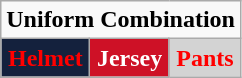<table class="wikitable"  style="display: inline-table;">
<tr>
<td align="center" Colspan="3"><strong>Uniform Combination</strong></td>
</tr>
<tr align="center">
<td style="background:#14213D; color:red"><strong>Helmet</strong></td>
<td style="background:#CE1126; color:white"><strong>Jersey</strong></td>
<td style="background:lightgrey; color:red"><strong>Pants</strong></td>
</tr>
</table>
